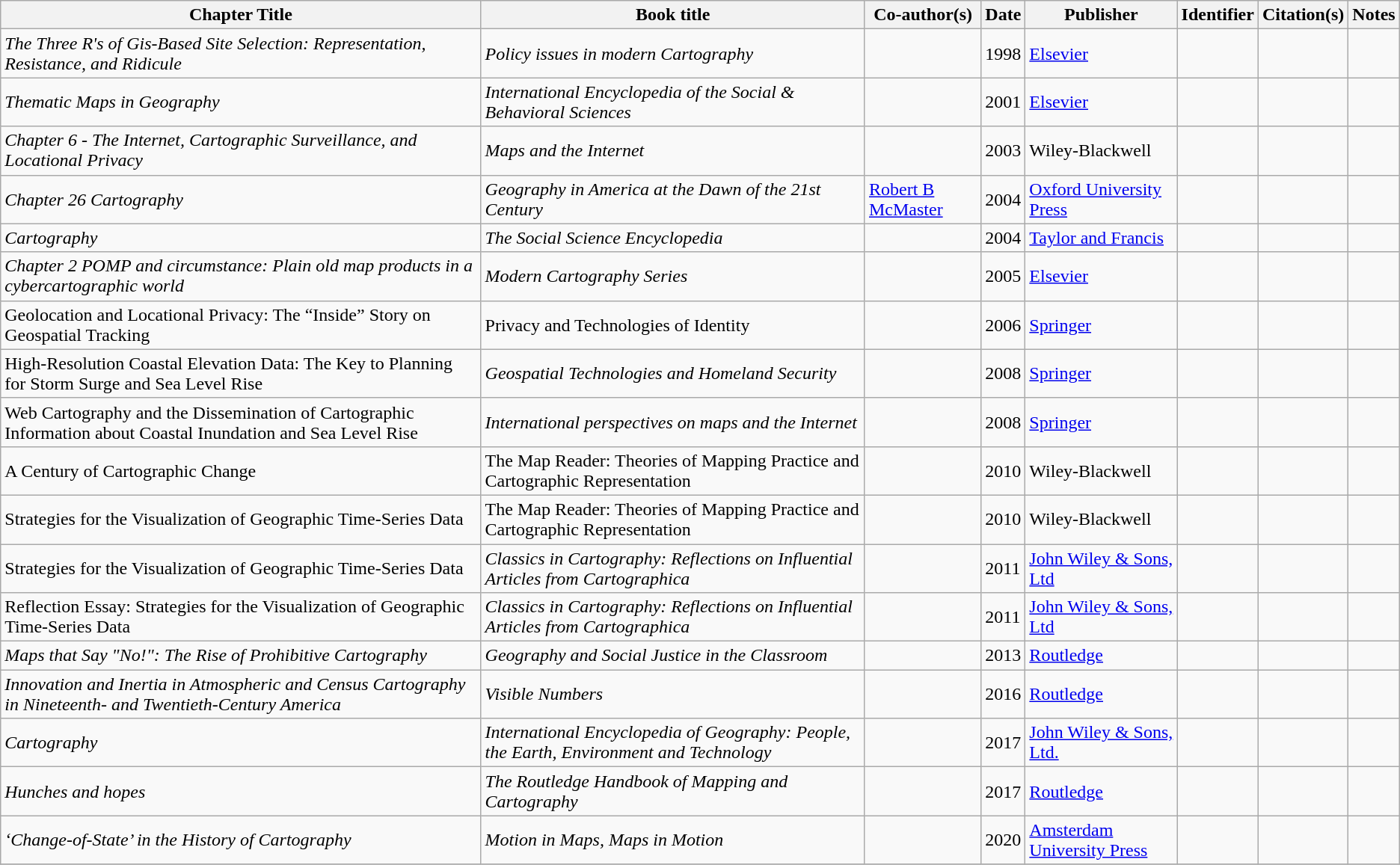<table class="wikitable collapsible sortable">
<tr>
<th style="text-align:center;">Chapter Title</th>
<th style="text-align:center;">Book title</th>
<th style="text-align:center;">Co-author(s)</th>
<th style="text-align:center;">Date</th>
<th style="text-align:center;">Publisher</th>
<th style="text-align:center;">Identifier</th>
<th style="text-align:center;">Citation(s)</th>
<th style="text-align:center;">Notes</th>
</tr>
<tr>
<td><em>The Three R's of Gis-Based Site Selection: Representation, Resistance, and Ridicule</em></td>
<td><em>Policy issues in modern Cartography</em></td>
<td></td>
<td>1998</td>
<td><a href='#'>Elsevier</a></td>
<td></td>
<td></td>
<td></td>
</tr>
<tr>
<td><em>Thematic Maps in Geography</em></td>
<td><em>International Encyclopedia of the Social & Behavioral Sciences</em></td>
<td></td>
<td>2001</td>
<td><a href='#'>Elsevier</a></td>
<td></td>
<td></td>
<td></td>
</tr>
<tr>
<td><em>Chapter 6 - The Internet, Cartographic Surveillance, and Locational Privacy</em></td>
<td><em>Maps and the Internet</em></td>
<td></td>
<td>2003</td>
<td>Wiley-Blackwell</td>
<td></td>
<td></td>
<td></td>
</tr>
<tr>
<td><em>Chapter 26 Cartography</em></td>
<td><em>Geography in America at the Dawn of the 21st Century</em></td>
<td><a href='#'>Robert B McMaster</a></td>
<td>2004</td>
<td><a href='#'>Oxford University Press</a></td>
<td></td>
<td></td>
<td></td>
</tr>
<tr>
<td><em>Cartography</em></td>
<td><em>The Social Science Encyclopedia</em></td>
<td></td>
<td>2004</td>
<td><a href='#'>Taylor and Francis</a></td>
<td></td>
<td></td>
<td></td>
</tr>
<tr>
<td><em>Chapter 2 POMP and circumstance: Plain old map products in a cybercartographic world</em></td>
<td><em>Modern Cartography Series</em></td>
<td></td>
<td>2005</td>
<td><a href='#'>Elsevier</a></td>
<td></td>
<td></td>
<td></td>
</tr>
<tr>
<td>Geolocation and Locational Privacy: The “Inside” Story on Geospatial Tracking</td>
<td>Privacy and Technologies of Identity</td>
<td></td>
<td>2006</td>
<td><a href='#'>Springer</a></td>
<td></td>
<td></td>
<td></td>
</tr>
<tr>
<td>High-Resolution Coastal Elevation Data: The Key to Planning for Storm Surge and Sea Level Rise</td>
<td><em> Geospatial Technologies and Homeland Security</em></td>
<td></td>
<td>2008</td>
<td><a href='#'>Springer</a></td>
<td></td>
<td></td>
<td></td>
</tr>
<tr>
<td>Web Cartography and the Dissemination of Cartographic Information about Coastal Inundation and Sea Level Rise</td>
<td><em> International perspectives on maps and the Internet</em></td>
<td></td>
<td>2008</td>
<td><a href='#'>Springer</a></td>
<td></td>
<td></td>
<td></td>
</tr>
<tr>
<td>A Century of Cartographic Change</td>
<td>The Map Reader: Theories of Mapping Practice and Cartographic Representation</td>
<td></td>
<td>2010</td>
<td>Wiley-Blackwell</td>
<td></td>
<td></td>
<td></td>
</tr>
<tr>
<td>Strategies for the Visualization of Geographic Time-Series Data</td>
<td>The Map Reader: Theories of Mapping Practice and Cartographic Representation</td>
<td></td>
<td>2010</td>
<td>Wiley-Blackwell</td>
<td></td>
<td></td>
<td></td>
</tr>
<tr>
<td>Strategies for the Visualization of Geographic Time-Series Data</td>
<td><em>Classics in Cartography: Reflections on Influential Articles from Cartographica</em></td>
<td></td>
<td>2011</td>
<td><a href='#'>John Wiley & Sons, Ltd</a></td>
<td></td>
<td></td>
<td></td>
</tr>
<tr>
<td>Reflection Essay: Strategies for the Visualization of Geographic Time-Series Data</td>
<td><em>Classics in Cartography: Reflections on Influential Articles from Cartographica</em></td>
<td></td>
<td>2011</td>
<td><a href='#'>John Wiley & Sons, Ltd</a></td>
<td></td>
<td></td>
<td></td>
</tr>
<tr>
<td><em>Maps that Say "No!": The Rise of Prohibitive Cartography</em></td>
<td><em>Geography and Social Justice in the Classroom</em></td>
<td></td>
<td>2013</td>
<td><a href='#'>Routledge</a></td>
<td></td>
<td></td>
<td></td>
</tr>
<tr>
<td><em>Innovation and Inertia in Atmospheric and Census Cartography in Nineteenth- and Twentieth-Century America</em></td>
<td><em>Visible Numbers</em></td>
<td></td>
<td>2016</td>
<td><a href='#'>Routledge</a></td>
<td></td>
<td></td>
<td></td>
</tr>
<tr>
<td><em>Cartography</em></td>
<td><em>International Encyclopedia of Geography: People, the Earth, Environment and Technology</em></td>
<td></td>
<td>2017</td>
<td><a href='#'>John Wiley & Sons, Ltd.</a></td>
<td></td>
<td></td>
<td></td>
</tr>
<tr>
<td><em>Hunches and hopes</em></td>
<td><em>The Routledge Handbook of Mapping and Cartography</em></td>
<td></td>
<td>2017</td>
<td><a href='#'>Routledge</a></td>
<td></td>
<td></td>
<td></td>
</tr>
<tr>
<td><em> ‘Change-of-State’ in the History of Cartography</em></td>
<td><em>Motion in Maps, Maps in Motion</em></td>
<td></td>
<td>2020</td>
<td><a href='#'>Amsterdam University Press</a></td>
<td></td>
<td></td>
<td></td>
</tr>
<tr>
</tr>
</table>
